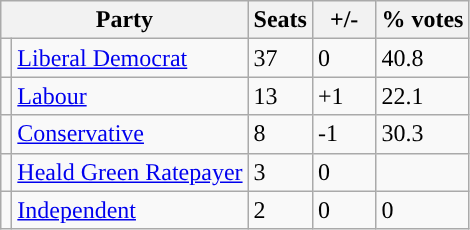<table class="wikitable">
<tr>
<th colspan="2">Party</th>
<th>Seats</th>
<th>  +/-  </th>
<th>% votes</th>
</tr>
<tr>
<td style="background-color: "></td>
<td><a href='#'>Liberal Democrat</a></td>
<td>37</td>
<td>0</td>
<td>40.8</td>
</tr>
<tr>
<td style="background-color: "></td>
<td><a href='#'>Labour</a></td>
<td>13</td>
<td>+1</td>
<td>22.1</td>
</tr>
<tr>
<td style="background-color: "></td>
<td><a href='#'>Conservative</a></td>
<td>8</td>
<td>-1</td>
<td>30.3</td>
</tr>
<tr>
<td style="background-color: "></td>
<td><a href='#'>Heald Green Ratepayer</a></td>
<td>3</td>
<td>0</td>
<td></td>
</tr>
<tr>
<td style="background-color: "></td>
<td><a href='#'>Independent</a></td>
<td>2</td>
<td>0</td>
<td>0</td>
</tr>
</table>
